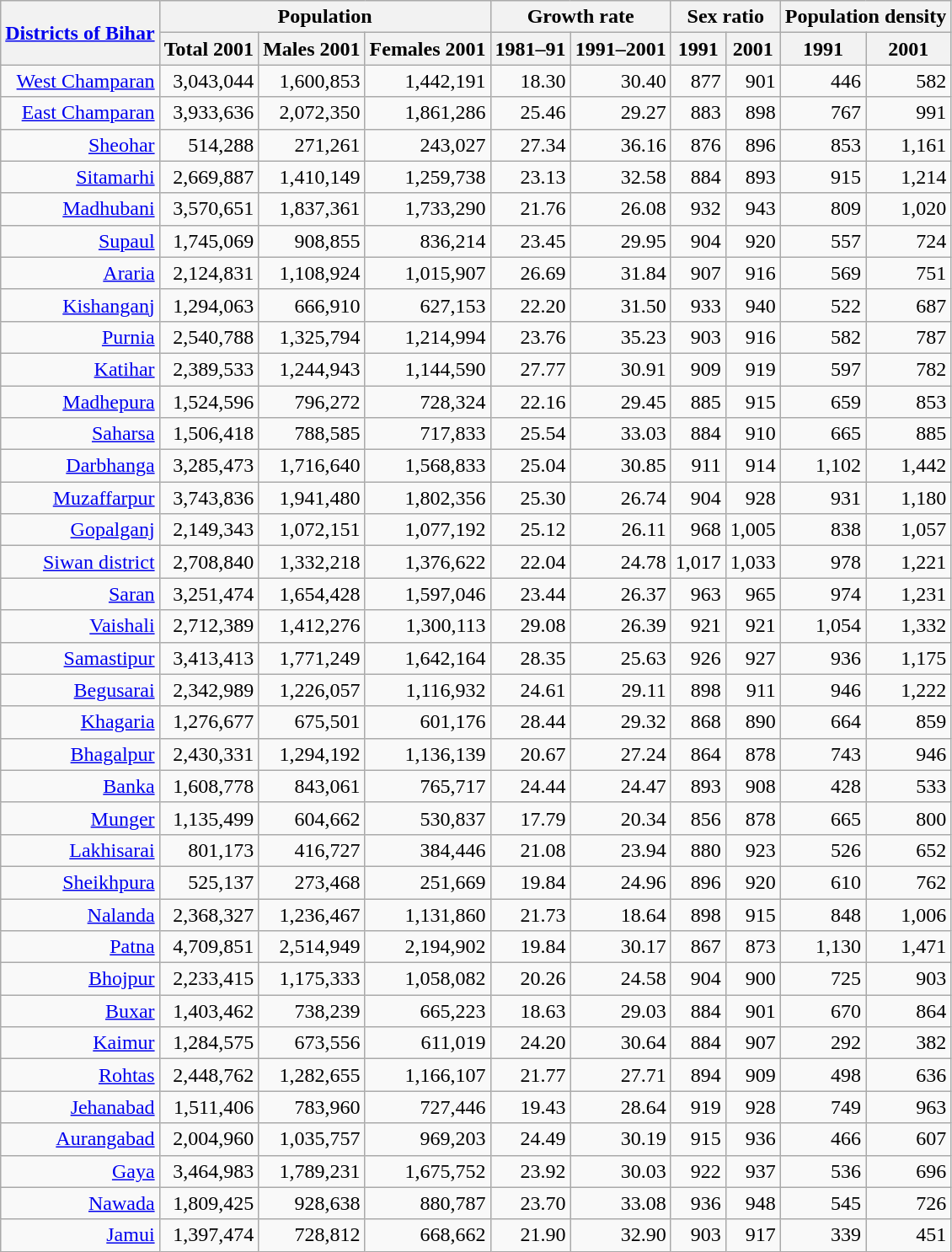<table class="wikitable sortable col1left" style="text-align: right;" |>
<tr>
<th rowspan=2><a href='#'>Districts of Bihar</a></th>
<th colspan=3>Population</th>
<th colspan=2>Growth rate</th>
<th colspan=2>Sex ratio</th>
<th colspan=2>Population density</th>
</tr>
<tr>
<th>Total 2001</th>
<th>Males 2001</th>
<th>Females 2001</th>
<th>1981–91</th>
<th>1991–2001</th>
<th>1991</th>
<th>2001</th>
<th>1991</th>
<th>2001</th>
</tr>
<tr>
<td><a href='#'>West Champaran</a></td>
<td>3,043,044</td>
<td>1,600,853</td>
<td>1,442,191</td>
<td>18.30</td>
<td>30.40</td>
<td>877</td>
<td>901</td>
<td>446</td>
<td>582</td>
</tr>
<tr>
<td><a href='#'>East Champaran</a></td>
<td>3,933,636</td>
<td>2,072,350</td>
<td>1,861,286</td>
<td>25.46</td>
<td>29.27</td>
<td>883</td>
<td>898</td>
<td>767</td>
<td>991</td>
</tr>
<tr>
<td><a href='#'>Sheohar</a></td>
<td>514,288</td>
<td>271,261</td>
<td>243,027</td>
<td>27.34</td>
<td>36.16</td>
<td>876</td>
<td>896</td>
<td>853</td>
<td>1,161</td>
</tr>
<tr>
<td><a href='#'>Sitamarhi</a></td>
<td>2,669,887</td>
<td>1,410,149</td>
<td>1,259,738</td>
<td>23.13</td>
<td>32.58</td>
<td>884</td>
<td>893</td>
<td>915</td>
<td>1,214</td>
</tr>
<tr>
<td><a href='#'>Madhubani</a></td>
<td>3,570,651</td>
<td>1,837,361</td>
<td>1,733,290</td>
<td>21.76</td>
<td>26.08</td>
<td>932</td>
<td>943</td>
<td>809</td>
<td>1,020</td>
</tr>
<tr>
<td><a href='#'>Supaul</a></td>
<td>1,745,069</td>
<td>908,855</td>
<td>836,214</td>
<td>23.45</td>
<td>29.95</td>
<td>904</td>
<td>920</td>
<td>557</td>
<td>724</td>
</tr>
<tr>
<td><a href='#'>Araria</a></td>
<td>2,124,831</td>
<td>1,108,924</td>
<td>1,015,907</td>
<td>26.69</td>
<td>31.84</td>
<td>907</td>
<td>916</td>
<td>569</td>
<td>751</td>
</tr>
<tr>
<td><a href='#'>Kishanganj</a></td>
<td>1,294,063</td>
<td>666,910</td>
<td>627,153</td>
<td>22.20</td>
<td>31.50</td>
<td>933</td>
<td>940</td>
<td>522</td>
<td>687</td>
</tr>
<tr>
<td><a href='#'>Purnia</a></td>
<td>2,540,788</td>
<td>1,325,794</td>
<td>1,214,994</td>
<td>23.76</td>
<td>35.23</td>
<td>903</td>
<td>916</td>
<td>582</td>
<td>787</td>
</tr>
<tr>
<td><a href='#'>Katihar</a></td>
<td>2,389,533</td>
<td>1,244,943</td>
<td>1,144,590</td>
<td>27.77</td>
<td>30.91</td>
<td>909</td>
<td>919</td>
<td>597</td>
<td>782</td>
</tr>
<tr>
<td><a href='#'>Madhepura</a></td>
<td>1,524,596</td>
<td>796,272</td>
<td>728,324</td>
<td>22.16</td>
<td>29.45</td>
<td>885</td>
<td>915</td>
<td>659</td>
<td>853</td>
</tr>
<tr>
<td><a href='#'>Saharsa</a></td>
<td>1,506,418</td>
<td>788,585</td>
<td>717,833</td>
<td>25.54</td>
<td>33.03</td>
<td>884</td>
<td>910</td>
<td>665</td>
<td>885</td>
</tr>
<tr>
<td><a href='#'>Darbhanga</a></td>
<td>3,285,473</td>
<td>1,716,640</td>
<td>1,568,833</td>
<td>25.04</td>
<td>30.85</td>
<td>911</td>
<td>914</td>
<td>1,102</td>
<td>1,442</td>
</tr>
<tr>
<td><a href='#'>Muzaffarpur</a></td>
<td>3,743,836</td>
<td>1,941,480</td>
<td>1,802,356</td>
<td>25.30</td>
<td>26.74</td>
<td>904</td>
<td>928</td>
<td>931</td>
<td>1,180</td>
</tr>
<tr>
<td><a href='#'>Gopalganj</a></td>
<td>2,149,343</td>
<td>1,072,151</td>
<td>1,077,192</td>
<td>25.12</td>
<td>26.11</td>
<td>968</td>
<td>1,005</td>
<td>838</td>
<td>1,057</td>
</tr>
<tr>
<td><a href='#'>Siwan district</a></td>
<td>2,708,840</td>
<td>1,332,218</td>
<td>1,376,622</td>
<td>22.04</td>
<td>24.78</td>
<td>1,017</td>
<td>1,033</td>
<td>978</td>
<td>1,221</td>
</tr>
<tr>
<td><a href='#'>Saran</a></td>
<td>3,251,474</td>
<td>1,654,428</td>
<td>1,597,046</td>
<td>23.44</td>
<td>26.37</td>
<td>963</td>
<td>965</td>
<td>974</td>
<td>1,231</td>
</tr>
<tr>
<td><a href='#'>Vaishali</a></td>
<td>2,712,389</td>
<td>1,412,276</td>
<td>1,300,113</td>
<td>29.08</td>
<td>26.39</td>
<td>921</td>
<td>921</td>
<td>1,054</td>
<td>1,332</td>
</tr>
<tr>
<td><a href='#'>Samastipur</a></td>
<td>3,413,413</td>
<td>1,771,249</td>
<td>1,642,164</td>
<td>28.35</td>
<td>25.63</td>
<td>926</td>
<td>927</td>
<td>936</td>
<td>1,175</td>
</tr>
<tr>
<td><a href='#'>Begusarai</a></td>
<td>2,342,989</td>
<td>1,226,057</td>
<td>1,116,932</td>
<td>24.61</td>
<td>29.11</td>
<td>898</td>
<td>911</td>
<td>946</td>
<td>1,222</td>
</tr>
<tr>
<td><a href='#'>Khagaria</a></td>
<td>1,276,677</td>
<td>675,501</td>
<td>601,176</td>
<td>28.44</td>
<td>29.32</td>
<td>868</td>
<td>890</td>
<td>664</td>
<td>859</td>
</tr>
<tr>
<td><a href='#'>Bhagalpur</a></td>
<td>2,430,331</td>
<td>1,294,192</td>
<td>1,136,139</td>
<td>20.67</td>
<td>27.24</td>
<td>864</td>
<td>878</td>
<td>743</td>
<td>946</td>
</tr>
<tr>
<td><a href='#'>Banka</a></td>
<td>1,608,778</td>
<td>843,061</td>
<td>765,717</td>
<td>24.44</td>
<td>24.47</td>
<td>893</td>
<td>908</td>
<td>428</td>
<td>533</td>
</tr>
<tr>
<td><a href='#'>Munger</a></td>
<td>1,135,499</td>
<td>604,662</td>
<td>530,837</td>
<td>17.79</td>
<td>20.34</td>
<td>856</td>
<td>878</td>
<td>665</td>
<td>800</td>
</tr>
<tr>
<td><a href='#'>Lakhisarai</a></td>
<td>801,173</td>
<td>416,727</td>
<td>384,446</td>
<td>21.08</td>
<td>23.94</td>
<td>880</td>
<td>923</td>
<td>526</td>
<td>652</td>
</tr>
<tr>
<td><a href='#'>Sheikhpura</a></td>
<td>525,137</td>
<td>273,468</td>
<td>251,669</td>
<td>19.84</td>
<td>24.96</td>
<td>896</td>
<td>920</td>
<td>610</td>
<td>762</td>
</tr>
<tr>
<td><a href='#'>Nalanda</a></td>
<td>2,368,327</td>
<td>1,236,467</td>
<td>1,131,860</td>
<td>21.73</td>
<td>18.64</td>
<td>898</td>
<td>915</td>
<td>848</td>
<td>1,006</td>
</tr>
<tr>
<td><a href='#'>Patna</a></td>
<td>4,709,851</td>
<td>2,514,949</td>
<td>2,194,902</td>
<td>19.84</td>
<td>30.17</td>
<td>867</td>
<td>873</td>
<td>1,130</td>
<td>1,471</td>
</tr>
<tr>
<td><a href='#'>Bhojpur</a></td>
<td>2,233,415</td>
<td>1,175,333</td>
<td>1,058,082</td>
<td>20.26</td>
<td>24.58</td>
<td>904</td>
<td>900</td>
<td>725</td>
<td>903</td>
</tr>
<tr>
<td><a href='#'>Buxar</a></td>
<td>1,403,462</td>
<td>738,239</td>
<td>665,223</td>
<td>18.63</td>
<td>29.03</td>
<td>884</td>
<td>901</td>
<td>670</td>
<td>864</td>
</tr>
<tr>
<td><a href='#'>Kaimur</a></td>
<td>1,284,575</td>
<td>673,556</td>
<td>611,019</td>
<td>24.20</td>
<td>30.64</td>
<td>884</td>
<td>907</td>
<td>292</td>
<td>382</td>
</tr>
<tr>
<td><a href='#'>Rohtas</a></td>
<td>2,448,762</td>
<td>1,282,655</td>
<td>1,166,107</td>
<td>21.77</td>
<td>27.71</td>
<td>894</td>
<td>909</td>
<td>498</td>
<td>636</td>
</tr>
<tr>
<td><a href='#'>Jehanabad</a></td>
<td>1,511,406</td>
<td>783,960</td>
<td>727,446</td>
<td>19.43</td>
<td>28.64</td>
<td>919</td>
<td>928</td>
<td>749</td>
<td>963</td>
</tr>
<tr>
<td><a href='#'>Aurangabad</a></td>
<td>2,004,960</td>
<td>1,035,757</td>
<td>969,203</td>
<td>24.49</td>
<td>30.19</td>
<td>915</td>
<td>936</td>
<td>466</td>
<td>607</td>
</tr>
<tr>
<td><a href='#'>Gaya</a></td>
<td>3,464,983</td>
<td>1,789,231</td>
<td>1,675,752</td>
<td>23.92</td>
<td>30.03</td>
<td>922</td>
<td>937</td>
<td>536</td>
<td>696</td>
</tr>
<tr>
<td><a href='#'>Nawada</a></td>
<td>1,809,425</td>
<td>928,638</td>
<td>880,787</td>
<td>23.70</td>
<td>33.08</td>
<td>936</td>
<td>948</td>
<td>545</td>
<td>726</td>
</tr>
<tr>
<td><a href='#'>Jamui</a></td>
<td>1,397,474</td>
<td>728,812</td>
<td>668,662</td>
<td>21.90</td>
<td>32.90</td>
<td>903</td>
<td>917</td>
<td>339</td>
<td>451</td>
</tr>
</table>
